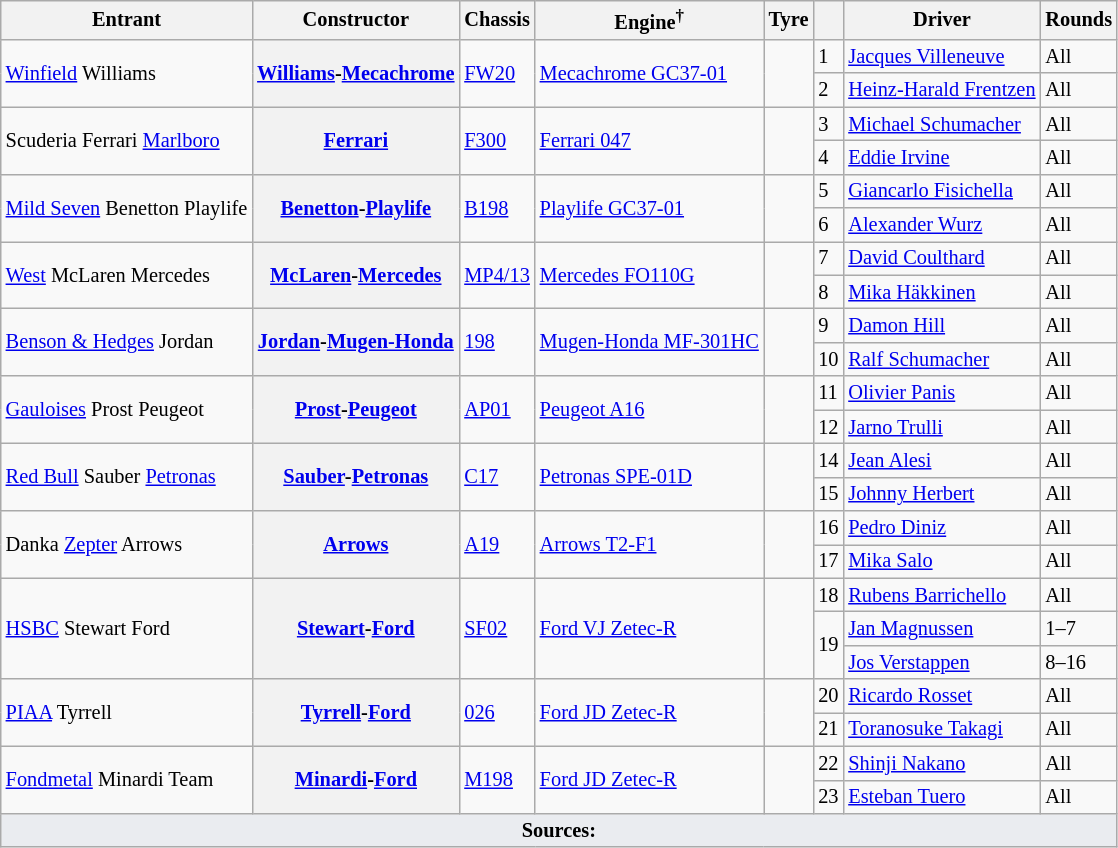<table class="wikitable sortable" style="font-size: 85%">
<tr>
<th>Entrant</th>
<th>Constructor</th>
<th>Chassis</th>
<th>Engine<sup>†</sup></th>
<th>Tyre</th>
<th></th>
<th>Driver</th>
<th>Rounds</th>
</tr>
<tr>
<td rowspan=2> <a href='#'>Winfield</a> Williams</td>
<th rowspan=2><a href='#'>Williams</a>-<a href='#'>Mecachrome</a></th>
<td rowspan=2><a href='#'>FW20</a></td>
<td rowspan=2><a href='#'>Mecachrome GC37-01</a></td>
<td rowspan=2></td>
<td>1</td>
<td> <a href='#'>Jacques Villeneuve</a></td>
<td>All</td>
</tr>
<tr>
<td>2</td>
<td nowrap> <a href='#'>Heinz-Harald Frentzen</a></td>
<td>All</td>
</tr>
<tr>
<td rowspan=2> Scuderia Ferrari <a href='#'>Marlboro</a></td>
<th rowspan=2><a href='#'>Ferrari</a></th>
<td rowspan=2><a href='#'>F300</a></td>
<td rowspan=2><a href='#'>Ferrari 047</a></td>
<td rowspan=2></td>
<td>3</td>
<td> <a href='#'>Michael Schumacher</a></td>
<td>All</td>
</tr>
<tr>
<td>4</td>
<td> <a href='#'>Eddie Irvine</a></td>
<td>All</td>
</tr>
<tr>
<td rowspan=2 nowrap> <a href='#'>Mild Seven</a> Benetton Playlife</td>
<th rowspan=2><a href='#'>Benetton</a>-<a href='#'>Playlife</a></th>
<td rowspan=2><a href='#'>B198</a></td>
<td rowspan=2><a href='#'>Playlife GC37-01</a></td>
<td rowspan=2></td>
<td>5</td>
<td> <a href='#'>Giancarlo Fisichella</a></td>
<td>All</td>
</tr>
<tr>
<td>6</td>
<td> <a href='#'>Alexander Wurz</a></td>
<td>All</td>
</tr>
<tr>
<td rowspan=2> <a href='#'>West</a> McLaren Mercedes</td>
<th rowspan=2><a href='#'>McLaren</a>-<a href='#'>Mercedes</a></th>
<td rowspan=2><a href='#'>MP4/13</a></td>
<td rowspan=2><a href='#'>Mercedes FO110G</a></td>
<td rowspan=2></td>
<td>7</td>
<td> <a href='#'>David Coulthard</a></td>
<td>All</td>
</tr>
<tr>
<td>8</td>
<td> <a href='#'>Mika Häkkinen</a></td>
<td>All</td>
</tr>
<tr>
<td rowspan=2> <a href='#'>Benson & Hedges</a> Jordan</td>
<th rowspan=2 nowrap><a href='#'>Jordan</a>-<a href='#'>Mugen-Honda</a></th>
<td rowspan=2><a href='#'>198</a></td>
<td rowspan=2 nowrap><a href='#'>Mugen-Honda MF-301HC</a></td>
<td rowspan=2></td>
<td>9</td>
<td> <a href='#'>Damon Hill</a></td>
<td>All</td>
</tr>
<tr>
<td>10</td>
<td> <a href='#'>Ralf Schumacher</a></td>
<td>All</td>
</tr>
<tr>
<td rowspan=2> <a href='#'>Gauloises</a> Prost Peugeot</td>
<th rowspan=2><a href='#'>Prost</a>-<a href='#'>Peugeot</a></th>
<td rowspan=2><a href='#'>AP01</a></td>
<td rowspan=2><a href='#'>Peugeot A16</a></td>
<td rowspan=2></td>
<td>11</td>
<td> <a href='#'>Olivier Panis</a></td>
<td>All</td>
</tr>
<tr>
<td>12</td>
<td> <a href='#'>Jarno Trulli</a></td>
<td>All</td>
</tr>
<tr>
<td rowspan=2> <a href='#'>Red Bull</a> Sauber <a href='#'>Petronas</a></td>
<th rowspan=2><a href='#'>Sauber</a>-<a href='#'>Petronas</a></th>
<td rowspan=2><a href='#'>C17</a></td>
<td rowspan=2><a href='#'>Petronas SPE-01D</a></td>
<td rowspan=2></td>
<td>14</td>
<td> <a href='#'>Jean Alesi</a></td>
<td>All</td>
</tr>
<tr>
<td>15</td>
<td> <a href='#'>Johnny Herbert</a></td>
<td>All</td>
</tr>
<tr>
<td rowspan=2> Danka <a href='#'>Zepter</a> Arrows</td>
<th rowspan=2><a href='#'>Arrows</a></th>
<td rowspan=2><a href='#'>A19</a></td>
<td rowspan=2><a href='#'>Arrows T2-F1</a></td>
<td rowspan=2></td>
<td>16</td>
<td> <a href='#'>Pedro Diniz</a></td>
<td>All</td>
</tr>
<tr>
<td>17</td>
<td> <a href='#'>Mika Salo</a></td>
<td>All</td>
</tr>
<tr>
<td rowspan=3> <a href='#'>HSBC</a> Stewart Ford</td>
<th rowspan=3><a href='#'>Stewart</a>-<a href='#'>Ford</a></th>
<td rowspan=3><a href='#'>SF02</a></td>
<td rowspan=3><a href='#'>Ford VJ Zetec-R</a></td>
<td rowspan=3></td>
<td>18</td>
<td> <a href='#'>Rubens Barrichello</a></td>
<td>All</td>
</tr>
<tr>
<td rowspan=2>19</td>
<td> <a href='#'>Jan Magnussen</a></td>
<td>1–7</td>
</tr>
<tr>
<td> <a href='#'>Jos Verstappen</a></td>
<td>8–16</td>
</tr>
<tr>
<td rowspan=2> <a href='#'>PIAA</a> Tyrrell</td>
<th rowspan=2><a href='#'>Tyrrell</a>-<a href='#'>Ford</a></th>
<td rowspan=2><a href='#'>026</a></td>
<td rowspan=2><a href='#'>Ford JD Zetec-R</a></td>
<td rowspan=2></td>
<td>20</td>
<td> <a href='#'>Ricardo Rosset</a></td>
<td>All</td>
</tr>
<tr>
<td>21</td>
<td> <a href='#'>Toranosuke Takagi</a></td>
<td>All</td>
</tr>
<tr>
<td rowspan=2> <a href='#'>Fondmetal</a> Minardi Team</td>
<th rowspan=2><a href='#'>Minardi</a>-<a href='#'>Ford</a></th>
<td rowspan=2><a href='#'>M198</a></td>
<td rowspan=2><a href='#'>Ford JD Zetec-R</a></td>
<td rowspan=2></td>
<td>22</td>
<td> <a href='#'>Shinji Nakano</a></td>
<td>All</td>
</tr>
<tr>
<td>23</td>
<td> <a href='#'>Esteban Tuero</a></td>
<td>All</td>
</tr>
<tr class="sortbottom">
<td colspan="8" style="background-color:#EAECF0;text-align:center"><strong>Sources:</strong></td>
</tr>
</table>
